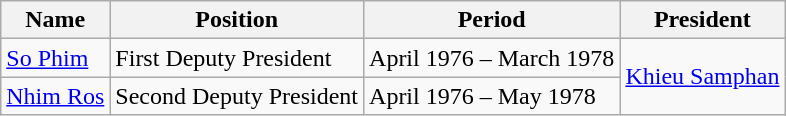<table class="wikitable">
<tr>
<th>Name</th>
<th>Position</th>
<th>Period</th>
<th>President</th>
</tr>
<tr>
<td><a href='#'>So Phim</a></td>
<td>First Deputy President</td>
<td>April 1976 – March 1978</td>
<td rowspan="2"><a href='#'>Khieu Samphan</a></td>
</tr>
<tr>
<td><a href='#'>Nhim Ros</a></td>
<td>Second Deputy President</td>
<td>April 1976 – May 1978</td>
</tr>
</table>
